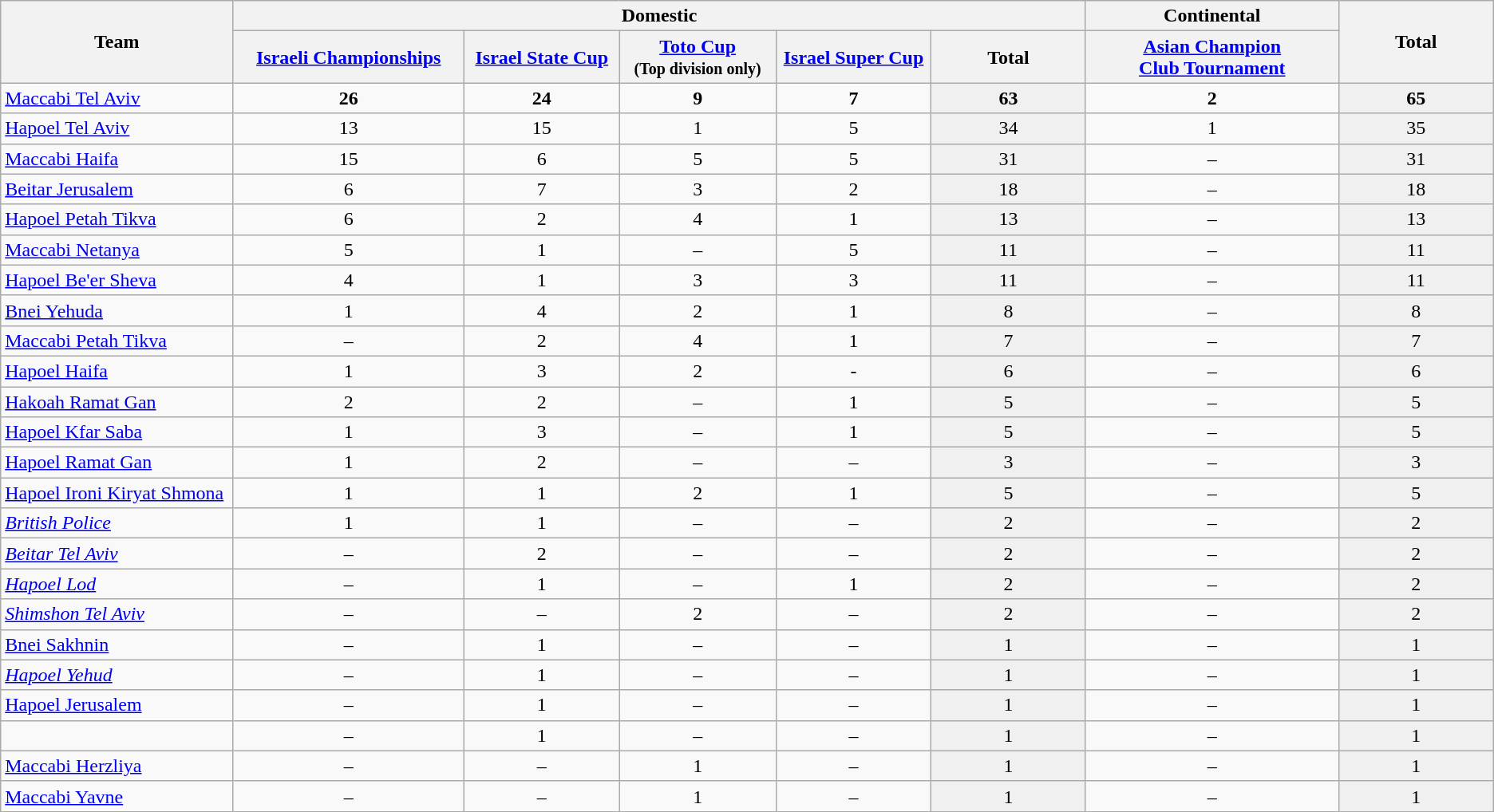<table class="wikitable sortable" align="center">
<tr>
<th rowspan="2" width="6%">Team</th>
<th colspan="5" width="18%">Domestic</th>
<th rowspan="1" width="6%">Continental</th>
<th rowspan="2" width="4%">Total</th>
</tr>
<tr>
<th width="4%" class="sortable"><a href='#'>Israeli Championships</a></th>
<th width="4%" class= sortable"><a href='#'>Israel State Cup</a></th>
<th width="4%" class= sortable"><a href='#'>Toto Cup</a><br><small>(Top division only)</small></th>
<th width="4%" class= sortable"><a href='#'>Israel Super Cup</a></th>
<th width="4%" class="sortable">Total</th>
<th width="4%" class="sortable"><a href='#'>Asian Champion<br>Club Tournament</a></th>
</tr>
<tr align="center">
<td align="left"><a href='#'>Maccabi Tel Aviv</a></td>
<td><strong>26</strong></td>
<td><strong>24</strong></td>
<td><strong>9</strong></td>
<td><strong>7</strong></td>
<td style="background:#F0F0F0;"><strong>63</strong></td>
<td><strong>2</strong></td>
<td style="background:#F0F0F0;"><strong>65</strong></td>
</tr>
<tr align="center">
<td align="left"><a href='#'>Hapoel Tel Aviv</a></td>
<td>13</td>
<td>15</td>
<td>1</td>
<td>5</td>
<td style="background:#F0F0F0;">34</td>
<td>1</td>
<td style="background:#F0F0F0;">35</td>
</tr>
<tr align="center">
<td align="left"><a href='#'>Maccabi Haifa</a></td>
<td>15</td>
<td>6</td>
<td>5</td>
<td>5</td>
<td style="background:#F0F0F0;">31</td>
<td>–</td>
<td style="background:#F0F0F0;">31</td>
</tr>
<tr align="center">
<td align="left"><a href='#'>Beitar Jerusalem</a></td>
<td>6</td>
<td>7</td>
<td>3</td>
<td>2</td>
<td style="background:#F0F0F0;">18</td>
<td>–</td>
<td style="background:#F0F0F0;">18</td>
</tr>
<tr align="center">
<td align="left"><a href='#'>Hapoel Petah Tikva</a></td>
<td>6</td>
<td>2</td>
<td>4</td>
<td>1</td>
<td style="background:#F0F0F0;">13</td>
<td>–</td>
<td style="background:#F0F0F0;">13</td>
</tr>
<tr align="center">
<td align="left"><a href='#'>Maccabi Netanya</a></td>
<td>5</td>
<td>1</td>
<td>–</td>
<td>5</td>
<td style="background:#F0F0F0;">11</td>
<td>–</td>
<td style="background:#F0F0F0;">11</td>
</tr>
<tr align="center">
<td align="left"><a href='#'>Hapoel Be'er Sheva</a></td>
<td>4</td>
<td>1</td>
<td>3</td>
<td>3</td>
<td style="background:#F0F0F0;">11</td>
<td>–</td>
<td style="background:#F0F0F0;">11</td>
</tr>
<tr align="center">
<td align="left"><a href='#'>Bnei Yehuda</a></td>
<td>1</td>
<td>4</td>
<td>2</td>
<td>1</td>
<td style="background:#F0F0F0;">8</td>
<td>–</td>
<td style="background:#F0F0F0;">8</td>
</tr>
<tr align="center">
<td align="left"><a href='#'>Maccabi Petah Tikva</a></td>
<td>–</td>
<td>2</td>
<td>4</td>
<td>1</td>
<td style="background:#F0F0F0;">7</td>
<td>–</td>
<td style="background:#F0F0F0;">7</td>
</tr>
<tr align="center">
<td align="left"><a href='#'>Hapoel Haifa</a></td>
<td>1</td>
<td>3</td>
<td>2</td>
<td>-</td>
<td style="background:#F0F0F0;">6</td>
<td>–</td>
<td style="background:#F0F0F0;">6</td>
</tr>
<tr align="center">
<td align="left"><a href='#'>Hakoah Ramat Gan</a></td>
<td>2</td>
<td>2</td>
<td>–</td>
<td>1</td>
<td style="background:#F0F0F0;">5</td>
<td>–</td>
<td style="background:#F0F0F0;">5</td>
</tr>
<tr align="center">
<td align="left"><a href='#'>Hapoel Kfar Saba</a></td>
<td>1</td>
<td>3</td>
<td>–</td>
<td>1</td>
<td style="background:#F0F0F0;">5</td>
<td>–</td>
<td style="background:#F0F0F0;">5</td>
</tr>
<tr align="center">
<td align="left"><a href='#'>Hapoel Ramat Gan</a></td>
<td>1</td>
<td>2</td>
<td>–</td>
<td>–</td>
<td style="background:#F0F0F0;">3</td>
<td>–</td>
<td style="background:#F0F0F0;">3</td>
</tr>
<tr align="center">
<td align="left"><a href='#'>Hapoel Ironi Kiryat Shmona</a></td>
<td>1</td>
<td>1</td>
<td>2</td>
<td>1</td>
<td style="background:#F0F0F0;">5</td>
<td>–</td>
<td style="background:#F0F0F0;">5</td>
</tr>
<tr align="center">
<td align="left"><em><a href='#'>British Police</a></em></td>
<td>1</td>
<td>1</td>
<td>–</td>
<td>–</td>
<td style="background:#F0F0F0;">2</td>
<td>–</td>
<td style="background:#F0F0F0;">2</td>
</tr>
<tr align="center">
<td align="left"><em><a href='#'>Beitar Tel Aviv</a></em></td>
<td>–</td>
<td>2</td>
<td>–</td>
<td>–</td>
<td style="background:#F0F0F0;">2</td>
<td>–</td>
<td style="background:#F0F0F0;">2</td>
</tr>
<tr align="center">
<td align="left"><em><a href='#'>Hapoel Lod</a></em></td>
<td>–</td>
<td>1</td>
<td>–</td>
<td>1</td>
<td style="background:#F0F0F0;">2</td>
<td>–</td>
<td style="background:#F0F0F0;">2</td>
</tr>
<tr align="center">
<td align="left"><em><a href='#'>Shimshon Tel Aviv</a></em></td>
<td>–</td>
<td>–</td>
<td>2</td>
<td>–</td>
<td style="background:#F0F0F0;">2</td>
<td>–</td>
<td style="background:#F0F0F0;">2</td>
</tr>
<tr align="center">
<td align="left"><a href='#'>Bnei Sakhnin</a></td>
<td>–</td>
<td>1</td>
<td>–</td>
<td>–</td>
<td style="background:#F0F0F0;">1</td>
<td>–</td>
<td style="background:#F0F0F0;">1</td>
</tr>
<tr align="center">
<td align="left"><em><a href='#'>Hapoel Yehud</a></em></td>
<td>–</td>
<td>1</td>
<td>–</td>
<td>–</td>
<td style="background:#F0F0F0;">1</td>
<td>–</td>
<td style="background:#F0F0F0;">1</td>
</tr>
<tr align="center">
<td align="left"><a href='#'>Hapoel Jerusalem</a></td>
<td>–</td>
<td>1</td>
<td>–</td>
<td>–</td>
<td style="background:#F0F0F0;">1</td>
<td>–</td>
<td style="background:#F0F0F0;">1</td>
</tr>
<tr align="center">
<td align="left"></td>
<td>–</td>
<td>1</td>
<td>–</td>
<td>–</td>
<td style="background:#F0F0F0;">1</td>
<td>–</td>
<td style="background:#F0F0F0;">1</td>
</tr>
<tr align="center">
<td align="left"><a href='#'>Maccabi Herzliya</a></td>
<td>–</td>
<td>–</td>
<td>1</td>
<td>–</td>
<td style="background:#F0F0F0;">1</td>
<td>–</td>
<td style="background:#F0F0F0;">1</td>
</tr>
<tr align="center">
<td align="left"><a href='#'>Maccabi Yavne</a></td>
<td>–</td>
<td>–</td>
<td>1</td>
<td>–</td>
<td style="background:#F0F0F0;">1</td>
<td>–</td>
<td style="background:#F0F0F0;">1</td>
</tr>
</table>
